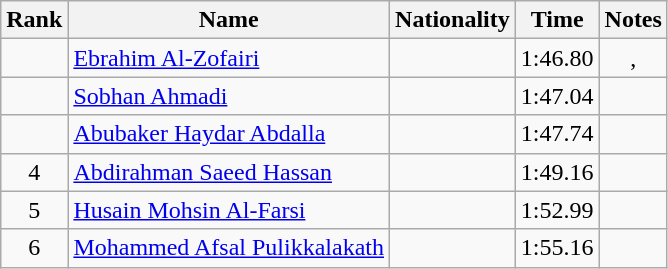<table class="wikitable sortable" style="text-align:center">
<tr>
<th>Rank</th>
<th>Name</th>
<th>Nationality</th>
<th>Time</th>
<th>Notes</th>
</tr>
<tr>
<td></td>
<td align=left><a href='#'>Ebrahim Al-Zofairi</a></td>
<td align=left></td>
<td>1:46.80</td>
<td>, </td>
</tr>
<tr>
<td></td>
<td align=left><a href='#'>Sobhan Ahmadi</a></td>
<td align=left></td>
<td>1:47.04</td>
<td></td>
</tr>
<tr>
<td></td>
<td align=left><a href='#'>Abubaker Haydar Abdalla</a></td>
<td align=left></td>
<td>1:47.74</td>
<td></td>
</tr>
<tr>
<td>4</td>
<td align=left><a href='#'>Abdirahman Saeed Hassan</a></td>
<td align=left></td>
<td>1:49.16</td>
<td></td>
</tr>
<tr>
<td>5</td>
<td align=left><a href='#'>Husain Mohsin Al-Farsi</a></td>
<td align=left></td>
<td>1:52.99</td>
<td></td>
</tr>
<tr>
<td>6</td>
<td align=left><a href='#'>Mohammed Afsal Pulikkalakath</a></td>
<td align=left></td>
<td>1:55.16</td>
<td></td>
</tr>
</table>
